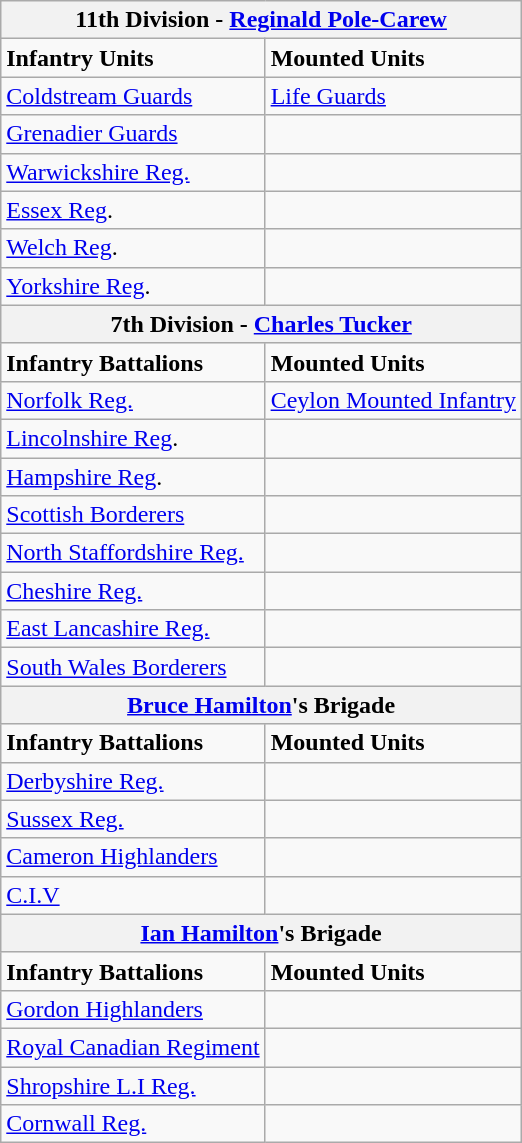<table class="wikitable">
<tr>
<th colspan="2">11th Division - <a href='#'>Reginald Pole-Carew</a></th>
</tr>
<tr>
<td><strong>Infantry Units</strong></td>
<td><strong>Mounted Units</strong></td>
</tr>
<tr>
<td><a href='#'>Coldstream Guards</a></td>
<td><a href='#'>Life Guards</a></td>
</tr>
<tr>
<td><a href='#'>Grenadier Guards</a></td>
<td></td>
</tr>
<tr>
<td><a href='#'>Warwickshire Reg.</a></td>
<td></td>
</tr>
<tr>
<td><a href='#'>Essex Reg</a>.</td>
<td></td>
</tr>
<tr>
<td><a href='#'>Welch Reg</a>.</td>
<td></td>
</tr>
<tr>
<td><a href='#'>Yorkshire Reg</a>.</td>
<td></td>
</tr>
<tr>
<th colspan="2">7th Division - <a href='#'>Charles Tucker</a></th>
</tr>
<tr>
<td><strong>Infantry Battalions</strong></td>
<td><strong>Mounted Units</strong></td>
</tr>
<tr>
<td><a href='#'>Norfolk Reg.</a></td>
<td><a href='#'>Ceylon Mounted Infantry</a></td>
</tr>
<tr>
<td><a href='#'>Lincolnshire Reg</a>.</td>
<td></td>
</tr>
<tr>
<td><a href='#'>Hampshire Reg</a>.</td>
<td></td>
</tr>
<tr>
<td><a href='#'>Scottish Borderers</a></td>
<td></td>
</tr>
<tr>
<td><a href='#'>North Staffordshire Reg.</a></td>
<td></td>
</tr>
<tr>
<td><a href='#'>Cheshire Reg.</a></td>
<td></td>
</tr>
<tr>
<td><a href='#'>East Lancashire Reg.</a></td>
<td></td>
</tr>
<tr>
<td><a href='#'>South Wales Borderers</a></td>
<td></td>
</tr>
<tr>
<th colspan="2"><strong><a href='#'>Bruce Hamilton</a>'s Brigade</strong></th>
</tr>
<tr>
<td><strong>Infantry Battalions</strong></td>
<td><strong>Mounted Units</strong></td>
</tr>
<tr>
<td><a href='#'>Derbyshire Reg.</a></td>
<td></td>
</tr>
<tr>
<td><a href='#'>Sussex Reg.</a></td>
<td></td>
</tr>
<tr>
<td><a href='#'>Cameron Highlanders</a></td>
<td></td>
</tr>
<tr>
<td><a href='#'>C.I.V</a></td>
<td></td>
</tr>
<tr>
<th colspan="2"><strong><a href='#'>Ian Hamilton</a>'s Brigade</strong></th>
</tr>
<tr>
<td><strong>Infantry Battalions</strong></td>
<td><strong>Mounted Units</strong></td>
</tr>
<tr>
<td><a href='#'>Gordon Highlanders</a></td>
<td></td>
</tr>
<tr>
<td><a href='#'>Royal Canadian Regiment</a></td>
<td></td>
</tr>
<tr>
<td><a href='#'>Shropshire L.I Reg.</a></td>
<td></td>
</tr>
<tr>
<td><a href='#'>Cornwall Reg.</a></td>
<td></td>
</tr>
</table>
